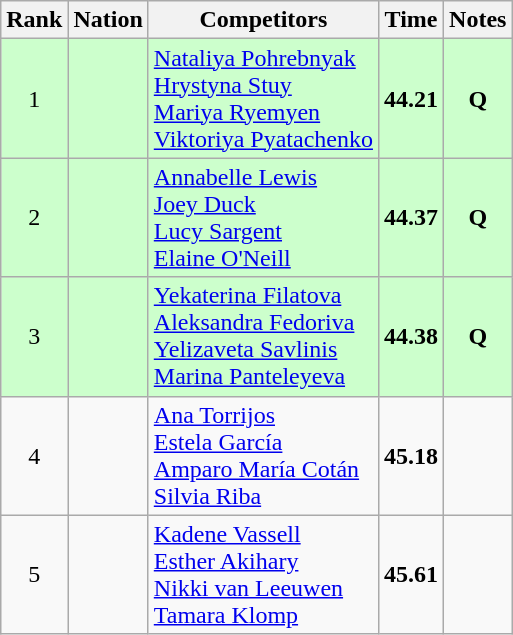<table class="wikitable sortable" style="text-align:center">
<tr>
<th>Rank</th>
<th>Nation</th>
<th>Competitors</th>
<th>Time</th>
<th>Notes</th>
</tr>
<tr bgcolor=ccffcc>
<td>1</td>
<td align=left></td>
<td align=left><a href='#'>Nataliya Pohrebnyak</a><br><a href='#'>Hrystyna Stuy</a><br><a href='#'>Mariya Ryemyen</a><br><a href='#'>Viktoriya Pyatachenko</a></td>
<td><strong>44.21</strong></td>
<td><strong>Q</strong></td>
</tr>
<tr bgcolor=ccffcc>
<td>2</td>
<td align=left></td>
<td align=left><a href='#'>Annabelle Lewis</a><br><a href='#'>Joey Duck</a><br><a href='#'>Lucy Sargent</a><br><a href='#'>Elaine O'Neill</a></td>
<td><strong>44.37</strong></td>
<td><strong>Q</strong></td>
</tr>
<tr bgcolor=ccffcc>
<td>3</td>
<td align=left></td>
<td align=left><a href='#'>Yekaterina Filatova</a><br><a href='#'>Aleksandra Fedoriva</a><br><a href='#'>Yelizaveta Savlinis</a><br><a href='#'>Marina Panteleyeva</a></td>
<td><strong>44.38</strong></td>
<td><strong>Q</strong></td>
</tr>
<tr>
<td>4</td>
<td align=left></td>
<td align=left><a href='#'>Ana Torrijos</a><br><a href='#'>Estela García</a><br><a href='#'>Amparo María Cotán</a><br><a href='#'>Silvia Riba</a></td>
<td><strong>45.18</strong></td>
<td></td>
</tr>
<tr>
<td>5</td>
<td align=left></td>
<td align=left><a href='#'>Kadene Vassell</a><br><a href='#'>Esther Akihary</a><br><a href='#'>Nikki van Leeuwen</a><br><a href='#'>Tamara Klomp</a></td>
<td><strong>45.61</strong></td>
<td></td>
</tr>
</table>
